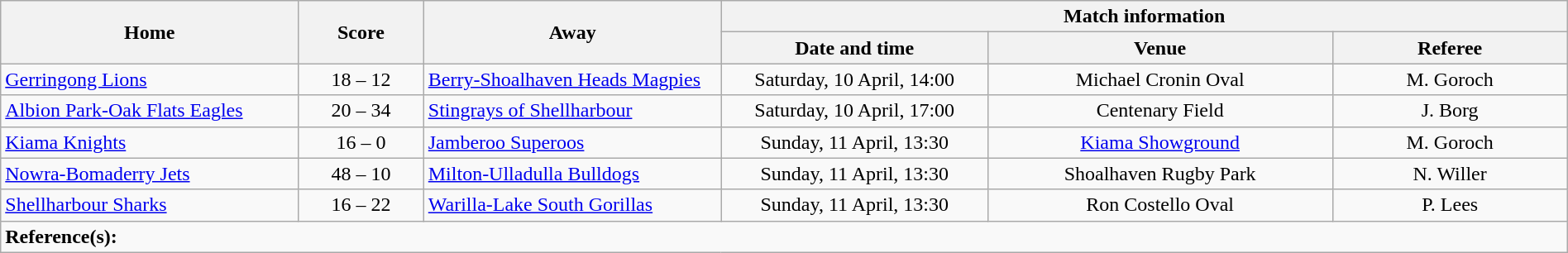<table class="wikitable" width="100% text-align:center;">
<tr>
<th rowspan="2" width="19%">Home</th>
<th rowspan="2" width="8%">Score</th>
<th rowspan="2" width="19%">Away</th>
<th colspan="3">Match information</th>
</tr>
<tr bgcolor="#CCCCCC">
<th width="17%">Date and time</th>
<th width="22%">Venue</th>
<th>Referee</th>
</tr>
<tr>
<td> <a href='#'>Gerringong Lions</a></td>
<td style="text-align:center;">18 – 12</td>
<td> <a href='#'>Berry-Shoalhaven Heads Magpies</a></td>
<td style="text-align:center;">Saturday, 10 April, 14:00</td>
<td style="text-align:center;">Michael Cronin Oval</td>
<td style="text-align:center;">M. Goroch</td>
</tr>
<tr>
<td> <a href='#'>Albion Park-Oak Flats Eagles</a></td>
<td style="text-align:center;">20 – 34</td>
<td> <a href='#'>Stingrays of Shellharbour</a></td>
<td style="text-align:center;">Saturday, 10 April, 17:00</td>
<td style="text-align:center;">Centenary Field</td>
<td style="text-align:center;">J. Borg</td>
</tr>
<tr>
<td> <a href='#'>Kiama Knights</a></td>
<td style="text-align:center;">16 – 0</td>
<td> <a href='#'>Jamberoo Superoos</a></td>
<td style="text-align:center;">Sunday, 11 April, 13:30</td>
<td style="text-align:center;"><a href='#'>Kiama Showground</a></td>
<td style="text-align:center;">M. Goroch</td>
</tr>
<tr>
<td> <a href='#'>Nowra-Bomaderry Jets</a></td>
<td style="text-align:center;">48 – 10</td>
<td> <a href='#'>Milton-Ulladulla Bulldogs</a></td>
<td style="text-align:center;">Sunday, 11 April, 13:30</td>
<td style="text-align:center;">Shoalhaven Rugby Park</td>
<td style="text-align:center;">N. Willer</td>
</tr>
<tr>
<td> <a href='#'>Shellharbour Sharks</a></td>
<td style="text-align:center;">16 – 22</td>
<td> <a href='#'>Warilla-Lake South Gorillas</a></td>
<td style="text-align:center;">Sunday, 11 April, 13:30</td>
<td style="text-align:center;">Ron Costello Oval</td>
<td style="text-align:center;">P. Lees</td>
</tr>
<tr>
<td colspan="6"><strong>Reference(s):</strong> </td>
</tr>
</table>
